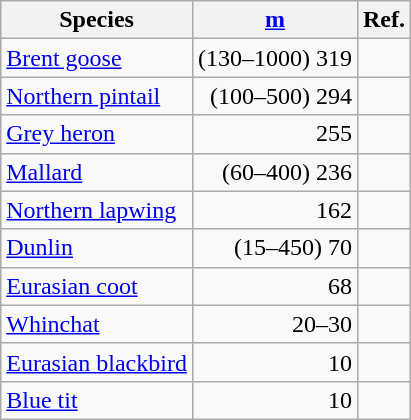<table class="wikitable">
<tr>
<th>Species</th>
<th><a href='#'>m</a></th>
<th>Ref.</th>
</tr>
<tr>
<td><a href='#'>Brent goose</a></td>
<td align=right>(130–1000) 319</td>
<td></td>
</tr>
<tr>
<td><a href='#'>Northern pintail</a></td>
<td align=right>(100–500) 294</td>
<td></td>
</tr>
<tr>
<td><a href='#'>Grey heron</a></td>
<td align=right>255</td>
<td></td>
</tr>
<tr>
<td><a href='#'>Mallard</a></td>
<td align=right>(60–400) 236</td>
<td></td>
</tr>
<tr>
<td><a href='#'>Northern lapwing</a></td>
<td align=right>162</td>
<td></td>
</tr>
<tr>
<td><a href='#'>Dunlin</a></td>
<td align=right>(15–450) 70</td>
<td></td>
</tr>
<tr>
<td><a href='#'>Eurasian coot</a></td>
<td align=right>68</td>
<td></td>
</tr>
<tr>
<td><a href='#'>Whinchat</a></td>
<td align=right>20–30</td>
<td></td>
</tr>
<tr>
<td><a href='#'>Eurasian blackbird</a></td>
<td align=right>10</td>
<td></td>
</tr>
<tr>
<td><a href='#'>Blue tit</a></td>
<td align=right>10</td>
<td></td>
</tr>
</table>
